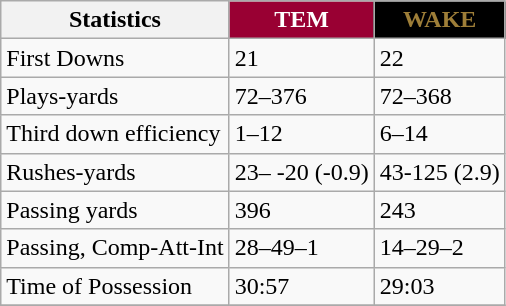<table class="wikitable">
<tr>
<th>Statistics</th>
<th style="background:#990033; color:#ffffff">TEM</th>
<th style="background:#000000; color:#9e7e38">WAKE</th>
</tr>
<tr>
<td>First Downs</td>
<td>21</td>
<td>22</td>
</tr>
<tr>
<td>Plays-yards</td>
<td>72–376</td>
<td>72–368</td>
</tr>
<tr>
<td>Third down efficiency</td>
<td>1–12</td>
<td>6–14</td>
</tr>
<tr>
<td>Rushes-yards</td>
<td>23– -20 (-0.9)</td>
<td>43-125 (2.9)</td>
</tr>
<tr>
<td>Passing yards</td>
<td>396</td>
<td>243</td>
</tr>
<tr>
<td>Passing, Comp-Att-Int</td>
<td>28–49–1</td>
<td>14–29–2</td>
</tr>
<tr>
<td>Time of Possession</td>
<td>30:57</td>
<td>29:03</td>
</tr>
<tr>
</tr>
</table>
